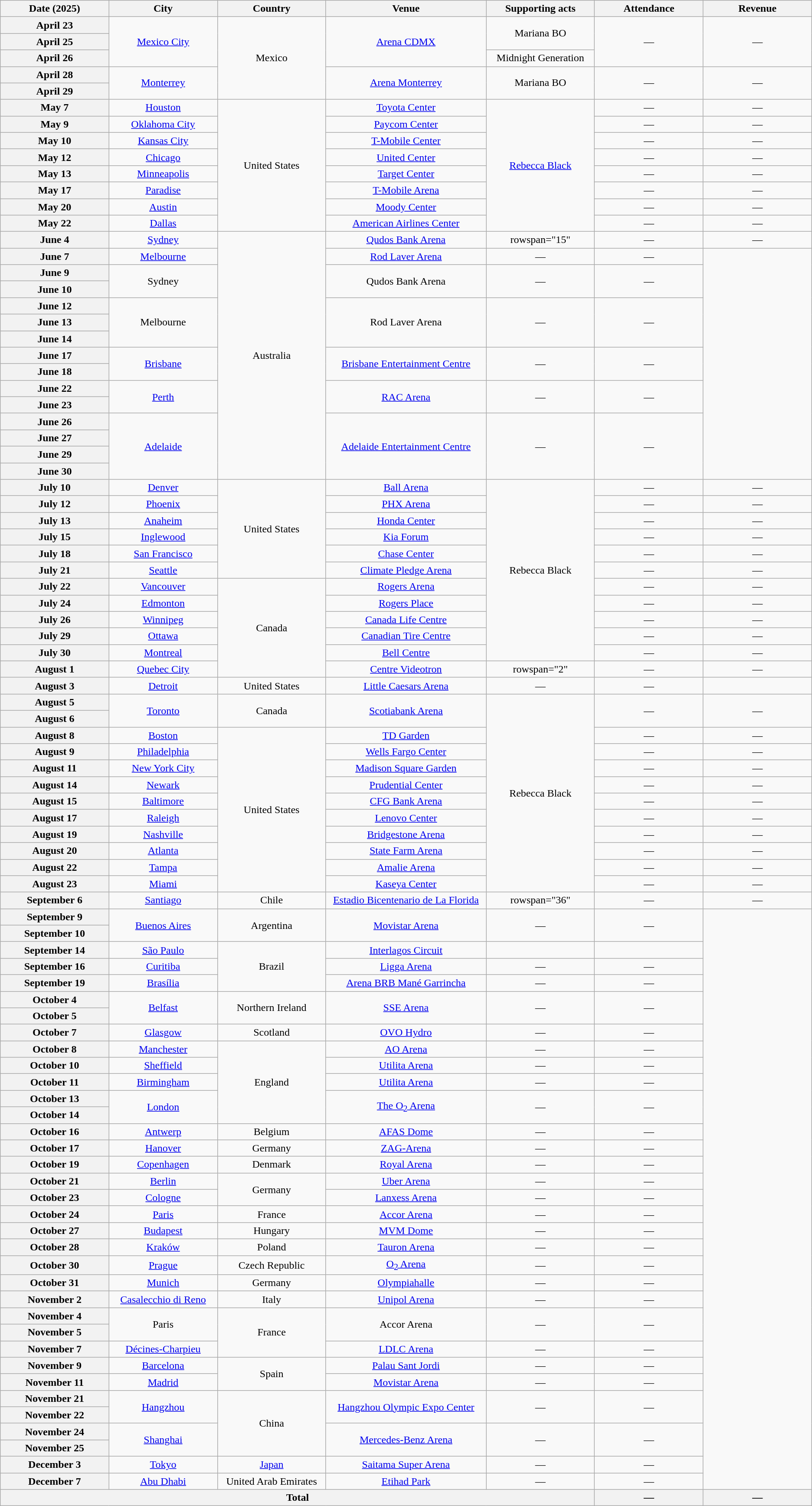<table class="wikitable plainrowheaders" style="text-align:center;">
<tr>
<th scope="col" style="width:10em;">Date (2025)</th>
<th scope="col" style="width:10em;">City</th>
<th scope="col" style="width:10em;">Country</th>
<th scope="col" style="width:15em;">Venue</th>
<th scope="col" style="width:10em;">Supporting acts</th>
<th scope="col" style="width:10em;">Attendance</th>
<th scope="col" style="width:10em;">Revenue</th>
</tr>
<tr>
<th scope="row" style="text-align:center;">April 23</th>
<td rowspan="3"><a href='#'>Mexico City</a></td>
<td rowspan="5">Mexico</td>
<td rowspan="3"><a href='#'>Arena CDMX</a></td>
<td rowspan="2">Mariana BO</td>
<td rowspan="3">—</td>
<td rowspan="3">—</td>
</tr>
<tr>
<th scope="row" style="text-align:center;">April 25</th>
</tr>
<tr>
<th scope="row" style="text-align:center;">April 26</th>
<td>Midnight Generation</td>
</tr>
<tr>
<th scope="row" style="text-align:center;">April 28</th>
<td rowspan="2"><a href='#'>Monterrey</a></td>
<td rowspan="2"><a href='#'>Arena Monterrey</a></td>
<td rowspan="2">Mariana BO</td>
<td rowspan="2">—</td>
<td rowspan="2">—</td>
</tr>
<tr>
<th scope="row" style="text-align:center;">April 29</th>
</tr>
<tr>
<th scope="row" style="text-align:center;">May 7</th>
<td><a href='#'>Houston</a></td>
<td rowspan="8">United States</td>
<td><a href='#'>Toyota Center</a></td>
<td rowspan="8"><a href='#'>Rebecca Black</a></td>
<td>—</td>
<td>—</td>
</tr>
<tr>
<th scope="row" style="text-align:center;">May 9</th>
<td><a href='#'>Oklahoma City</a></td>
<td><a href='#'>Paycom Center</a></td>
<td>—</td>
<td>—</td>
</tr>
<tr>
<th scope="row" style="text-align:center;">May 10</th>
<td><a href='#'>Kansas City</a></td>
<td><a href='#'>T-Mobile Center</a></td>
<td>—</td>
<td>—</td>
</tr>
<tr>
<th scope="row" style="text-align:center;">May 12</th>
<td><a href='#'>Chicago</a></td>
<td><a href='#'>United Center</a></td>
<td>—</td>
<td>—</td>
</tr>
<tr>
<th scope="row" style="text-align:center;">May 13</th>
<td><a href='#'>Minneapolis</a></td>
<td><a href='#'>Target Center</a></td>
<td>—</td>
<td>—</td>
</tr>
<tr>
<th scope="row" style="text-align:center;">May 17</th>
<td><a href='#'>Paradise</a></td>
<td><a href='#'>T-Mobile Arena</a></td>
<td>—</td>
<td>—</td>
</tr>
<tr>
<th scope="row" style="text-align:center;">May 20</th>
<td><a href='#'>Austin</a></td>
<td><a href='#'>Moody Center</a></td>
<td>—</td>
<td>—</td>
</tr>
<tr>
<th scope="row" style="text-align:center;">May 22</th>
<td><a href='#'>Dallas</a></td>
<td><a href='#'>American Airlines Center</a></td>
<td>—</td>
<td>—</td>
</tr>
<tr>
<th scope="row" style="text-align:center;">June 4</th>
<td><a href='#'>Sydney</a></td>
<td rowspan="15">Australia</td>
<td><a href='#'>Qudos Bank Arena</a></td>
<td>rowspan="15" </td>
<td>—</td>
<td>—</td>
</tr>
<tr>
<th scope="row" style="text-align:center;">June 7</th>
<td><a href='#'>Melbourne</a></td>
<td><a href='#'>Rod Laver Arena</a></td>
<td>—</td>
<td>—</td>
</tr>
<tr>
<th scope="row" style="text-align:center;">June 9</th>
<td rowspan="2">Sydney</td>
<td rowspan="2">Qudos Bank Arena</td>
<td rowspan="2">—</td>
<td rowspan="2">—</td>
</tr>
<tr>
<th scope="row" style="text-align:center;">June 10</th>
</tr>
<tr>
<th scope="row" style="text-align:center;">June 12</th>
<td rowspan="3">Melbourne</td>
<td rowspan="3">Rod Laver Arena</td>
<td rowspan="3">—</td>
<td rowspan="3">—</td>
</tr>
<tr>
<th scope="row" style="text-align:center;">June 13</th>
</tr>
<tr>
<th scope="row" style="text-align:center;">June 14</th>
</tr>
<tr>
<th scope="row" style="text-align:center;">June 17</th>
<td rowspan="2"><a href='#'>Brisbane</a></td>
<td rowspan="2"><a href='#'>Brisbane Entertainment Centre</a></td>
<td rowspan="2">—</td>
<td rowspan="2">—</td>
</tr>
<tr>
<th scope="row" style="text-align:center;">June 18</th>
</tr>
<tr>
<th scope="row" style="text-align:center;">June 22</th>
<td rowspan="2"><a href='#'>Perth</a></td>
<td rowspan="2"><a href='#'>RAC Arena</a></td>
<td rowspan="2">—</td>
<td rowspan="2">—</td>
</tr>
<tr>
<th scope="row" style="text-align:center;">June 23</th>
</tr>
<tr>
<th scope="row" style="text-align:center;">June 26</th>
<td rowspan="4"><a href='#'>Adelaide</a></td>
<td rowspan="4"><a href='#'>Adelaide Entertainment Centre</a></td>
<td rowspan="4">—</td>
<td rowspan="4">—</td>
</tr>
<tr>
<th scope="row" style="text-align:center;">June 27</th>
</tr>
<tr>
<th scope="row" style="text-align:center;">June 29</th>
</tr>
<tr>
<th scope="row" style="text-align:center;">June 30</th>
</tr>
<tr>
<th scope="row" style="text-align:center;">July 10</th>
<td><a href='#'>Denver</a></td>
<td rowspan="6">United States</td>
<td><a href='#'>Ball Arena</a></td>
<td rowspan="11">Rebecca Black</td>
<td>—</td>
<td>—</td>
</tr>
<tr>
<th scope="row" style="text-align:center;">July 12</th>
<td><a href='#'>Phoenix</a></td>
<td><a href='#'>PHX Arena</a></td>
<td>—</td>
<td>—</td>
</tr>
<tr>
<th scope="row" style="text-align:center;">July 13</th>
<td><a href='#'>Anaheim</a></td>
<td><a href='#'>Honda Center</a></td>
<td>—</td>
<td>—</td>
</tr>
<tr>
<th scope="row" style="text-align:center;">July 15</th>
<td><a href='#'>Inglewood</a></td>
<td><a href='#'>Kia Forum</a></td>
<td>—</td>
<td>—</td>
</tr>
<tr>
<th scope="row" style="text-align:center;">July 18</th>
<td><a href='#'>San Francisco</a></td>
<td><a href='#'>Chase Center</a></td>
<td>—</td>
<td>—</td>
</tr>
<tr>
<th scope="row" style="text-align:center;">July 21</th>
<td><a href='#'>Seattle</a></td>
<td><a href='#'>Climate Pledge Arena</a></td>
<td>—</td>
<td>—</td>
</tr>
<tr>
<th scope="row" style="text-align:center;">July 22</th>
<td><a href='#'>Vancouver</a></td>
<td rowspan="6">Canada</td>
<td><a href='#'>Rogers Arena</a></td>
<td>—</td>
<td>—</td>
</tr>
<tr>
<th scope="row" style="text-align:center;">July 24</th>
<td><a href='#'>Edmonton</a></td>
<td><a href='#'>Rogers Place</a></td>
<td>—</td>
<td>—</td>
</tr>
<tr>
<th scope="row" style="text-align:center;">July 26</th>
<td><a href='#'>Winnipeg</a></td>
<td><a href='#'>Canada Life Centre</a></td>
<td>—</td>
<td>—</td>
</tr>
<tr>
<th scope="row" style="text-align:center;">July 29</th>
<td><a href='#'>Ottawa</a></td>
<td><a href='#'>Canadian Tire Centre</a></td>
<td>—</td>
<td>—</td>
</tr>
<tr>
<th scope="row" style="text-align:center;">July 30</th>
<td><a href='#'>Montreal</a></td>
<td><a href='#'>Bell Centre</a></td>
<td>—</td>
<td>—</td>
</tr>
<tr>
<th scope="row" style="text-align:center;">August 1</th>
<td><a href='#'>Quebec City</a></td>
<td><a href='#'>Centre Videotron</a></td>
<td>rowspan="2" </td>
<td>—</td>
<td>—</td>
</tr>
<tr>
<th scope="row" style="text-align:center;">August 3</th>
<td><a href='#'>Detroit</a></td>
<td>United States</td>
<td><a href='#'>Little Caesars Arena</a></td>
<td>—</td>
<td>—</td>
</tr>
<tr>
<th scope="row" style="text-align:center;">August 5</th>
<td rowspan="2"><a href='#'>Toronto</a></td>
<td rowspan="2">Canada</td>
<td rowspan="2"><a href='#'>Scotiabank Arena</a></td>
<td rowspan="12">Rebecca Black</td>
<td rowspan="2">—</td>
<td rowspan="2">—</td>
</tr>
<tr>
<th scope="row" style="text-align:center;">August 6</th>
</tr>
<tr>
<th scope="row" style="text-align:center;">August 8</th>
<td><a href='#'>Boston</a></td>
<td rowspan="10">United States</td>
<td><a href='#'>TD Garden</a></td>
<td>—</td>
<td>—</td>
</tr>
<tr>
<th scope="row" style="text-align:center;">August 9</th>
<td><a href='#'>Philadelphia</a></td>
<td><a href='#'>Wells Fargo Center</a></td>
<td>—</td>
<td>—</td>
</tr>
<tr>
<th scope="row" style="text-align:center;">August 11</th>
<td><a href='#'>New York City</a></td>
<td><a href='#'>Madison Square Garden</a></td>
<td>—</td>
<td>—</td>
</tr>
<tr>
<th scope="row" style="text-align:center;">August 14</th>
<td><a href='#'>Newark</a></td>
<td><a href='#'>Prudential Center</a></td>
<td>—</td>
<td>—</td>
</tr>
<tr>
<th scope="row" style="text-align:center;">August 15</th>
<td><a href='#'>Baltimore</a></td>
<td><a href='#'>CFG Bank Arena</a></td>
<td>—</td>
<td>—</td>
</tr>
<tr>
<th scope="row" style="text-align:center;">August 17</th>
<td><a href='#'>Raleigh</a></td>
<td><a href='#'>Lenovo Center</a></td>
<td>—</td>
<td>—</td>
</tr>
<tr>
<th scope="row" style="text-align:center;">August 19</th>
<td><a href='#'>Nashville</a></td>
<td><a href='#'>Bridgestone Arena</a></td>
<td>—</td>
<td>—</td>
</tr>
<tr>
<th scope="row" style="text-align:center;">August 20</th>
<td><a href='#'>Atlanta</a></td>
<td><a href='#'>State Farm Arena</a></td>
<td>—</td>
<td>—</td>
</tr>
<tr>
<th scope="row" style="text-align:center;">August 22</th>
<td><a href='#'>Tampa</a></td>
<td><a href='#'>Amalie Arena</a></td>
<td>—</td>
<td>—</td>
</tr>
<tr>
<th scope="row" style="text-align:center;">August 23</th>
<td><a href='#'>Miami</a></td>
<td><a href='#'>Kaseya Center</a></td>
<td>—</td>
<td>—</td>
</tr>
<tr>
<th scope="row" style="text-align:center;">September 6</th>
<td><a href='#'>Santiago</a></td>
<td>Chile</td>
<td><a href='#'>Estadio Bicentenario de La Florida</a></td>
<td>rowspan="36" </td>
<td>—</td>
<td>—</td>
</tr>
<tr>
<th scope="row" style="text-align:center;">September 9</th>
<td rowspan="2"><a href='#'>Buenos Aires</a></td>
<td rowspan="2">Argentina</td>
<td rowspan="2"><a href='#'>Movistar Arena</a></td>
<td rowspan="2">—</td>
<td rowspan="2">—</td>
</tr>
<tr>
<th scope="row" style="text-align:center;">September 10</th>
</tr>
<tr>
<th scope="row" style="text-align:center;">September 14</th>
<td><a href='#'>São Paulo</a></td>
<td rowspan="3">Brazil</td>
<td><a href='#'>Interlagos Circuit</a></td>
<td></td>
<td></td>
</tr>
<tr>
<th scope="row" style="text-align:center;">September 16</th>
<td><a href='#'>Curitiba</a></td>
<td><a href='#'>Ligga Arena</a></td>
<td>—</td>
<td>—</td>
</tr>
<tr>
<th scope="row" style="text-align:center;">September 19</th>
<td><a href='#'>Brasília</a></td>
<td><a href='#'>Arena BRB Mané Garrincha</a></td>
<td>—</td>
<td>—</td>
</tr>
<tr>
<th scope="row" style="text-align:center;">October 4</th>
<td rowspan="2"><a href='#'>Belfast</a></td>
<td rowspan="2">Northern Ireland</td>
<td rowspan="2"><a href='#'>SSE Arena</a></td>
<td rowspan="2">—</td>
<td rowspan="2">—</td>
</tr>
<tr>
<th scope="row" style="text-align:center;">October 5</th>
</tr>
<tr>
<th scope="row" style="text-align:center;">October 7</th>
<td><a href='#'>Glasgow</a></td>
<td>Scotland</td>
<td><a href='#'>OVO Hydro</a></td>
<td>—</td>
<td>—</td>
</tr>
<tr>
<th scope="row" style="text-align:center;">October 8</th>
<td><a href='#'>Manchester</a></td>
<td rowspan="5">England</td>
<td><a href='#'>AO Arena</a></td>
<td>—</td>
<td>—</td>
</tr>
<tr>
<th scope="row" style="text-align:center;">October 10</th>
<td><a href='#'>Sheffield</a></td>
<td><a href='#'>Utilita Arena</a></td>
<td>—</td>
<td>—</td>
</tr>
<tr>
<th scope="row" style="text-align:center;">October 11</th>
<td><a href='#'>Birmingham</a></td>
<td><a href='#'>Utilita Arena</a></td>
<td>—</td>
<td>—</td>
</tr>
<tr>
<th scope="row" style="text-align:center;">October 13</th>
<td rowspan="2"><a href='#'>London</a></td>
<td rowspan="2"><a href='#'>The O<sub>2</sub> Arena</a></td>
<td rowspan="2">—</td>
<td rowspan="2">—</td>
</tr>
<tr>
<th scope="row" style="text-align:center;">October 14</th>
</tr>
<tr>
<th scope="row" style="text-align:center;">October 16</th>
<td><a href='#'>Antwerp</a></td>
<td>Belgium</td>
<td><a href='#'>AFAS Dome</a></td>
<td>—</td>
<td>—</td>
</tr>
<tr>
<th scope="row" style="text-align:center;">October 17</th>
<td><a href='#'>Hanover</a></td>
<td>Germany</td>
<td><a href='#'>ZAG-Arena</a></td>
<td>—</td>
<td>—</td>
</tr>
<tr>
<th scope="row" style="text-align:center;">October 19</th>
<td><a href='#'>Copenhagen</a></td>
<td>Denmark</td>
<td><a href='#'>Royal Arena</a></td>
<td>—</td>
<td>—</td>
</tr>
<tr>
<th scope="row" style="text-align:center;">October 21</th>
<td><a href='#'>Berlin</a></td>
<td rowspan="2">Germany</td>
<td><a href='#'>Uber Arena</a></td>
<td>—</td>
<td>—</td>
</tr>
<tr>
<th scope="row" style="text-align:center;">October 23</th>
<td><a href='#'>Cologne</a></td>
<td><a href='#'>Lanxess Arena</a></td>
<td>—</td>
<td>—</td>
</tr>
<tr>
<th scope="row" style="text-align:center;">October 24</th>
<td><a href='#'>Paris</a></td>
<td>France</td>
<td><a href='#'>Accor Arena</a></td>
<td>—</td>
<td>—</td>
</tr>
<tr>
<th scope="row" style="text-align:center;">October 27</th>
<td><a href='#'>Budapest</a></td>
<td>Hungary</td>
<td><a href='#'>MVM Dome</a></td>
<td>—</td>
<td>—</td>
</tr>
<tr>
<th scope="row" style="text-align:center;">October 28</th>
<td><a href='#'>Kraków</a></td>
<td>Poland</td>
<td><a href='#'>Tauron Arena</a></td>
<td>—</td>
<td>—</td>
</tr>
<tr>
<th scope="row" style="text-align:center;">October 30</th>
<td><a href='#'>Prague</a></td>
<td>Czech Republic</td>
<td><a href='#'>O<sub>2</sub> Arena</a></td>
<td>—</td>
<td>—</td>
</tr>
<tr>
<th scope="row" style="text-align:center;">October 31</th>
<td><a href='#'>Munich</a></td>
<td>Germany</td>
<td><a href='#'>Olympiahalle</a></td>
<td>—</td>
<td>—</td>
</tr>
<tr>
<th scope="row" style="text-align:center;">November 2</th>
<td><a href='#'>Casalecchio di Reno</a></td>
<td>Italy</td>
<td><a href='#'>Unipol Arena</a></td>
<td>—</td>
<td>—</td>
</tr>
<tr>
<th scope="row" style="text-align:center;">November 4</th>
<td rowspan="2">Paris</td>
<td rowspan="3">France</td>
<td rowspan="2">Accor Arena</td>
<td rowspan="2">—</td>
<td rowspan="2">—</td>
</tr>
<tr>
<th scope="row" style="text-align:center;">November 5</th>
</tr>
<tr>
<th scope="row" style="text-align:center;">November 7</th>
<td><a href='#'>Décines-Charpieu</a></td>
<td><a href='#'>LDLC Arena</a></td>
<td>—</td>
<td>—</td>
</tr>
<tr>
<th scope="row" style="text-align:center;">November 9</th>
<td><a href='#'>Barcelona</a></td>
<td rowspan="2">Spain</td>
<td><a href='#'>Palau Sant Jordi</a></td>
<td>—</td>
<td>—</td>
</tr>
<tr>
<th scope="row" style="text-align:center;">November 11</th>
<td><a href='#'>Madrid</a></td>
<td><a href='#'>Movistar Arena</a></td>
<td>—</td>
<td>—</td>
</tr>
<tr>
<th scope="row" style="text-align:center;">November 21</th>
<td rowspan="2"><a href='#'>Hangzhou</a></td>
<td rowspan="4">China</td>
<td rowspan="2"><a href='#'>Hangzhou Olympic Expo Center</a></td>
<td rowspan="2">—</td>
<td rowspan="2">—</td>
</tr>
<tr>
<th scope="row" style="text-align:center;">November 22</th>
</tr>
<tr>
<th scope="row" style="text-align:center;">November 24</th>
<td rowspan="2"><a href='#'>Shanghai</a></td>
<td rowspan="2"><a href='#'>Mercedes-Benz Arena</a></td>
<td rowspan="2">—</td>
<td rowspan="2">—</td>
</tr>
<tr>
<th scope="row" style="text-align:center;">November 25</th>
</tr>
<tr>
<th scope="row" style="text-align:center;">December 3</th>
<td><a href='#'>Tokyo</a></td>
<td><a href='#'>Japan</a></td>
<td><a href='#'>Saitama Super Arena</a></td>
<td>—</td>
<td>—</td>
</tr>
<tr>
<th scope="row" style="text-align:center;">December 7</th>
<td><a href='#'>Abu Dhabi</a></td>
<td>United Arab Emirates</td>
<td><a href='#'>Etihad Park</a></td>
<td>—</td>
<td>—</td>
</tr>
<tr>
<th colspan="5">Total</th>
<th>—</th>
<th>—</th>
</tr>
</table>
